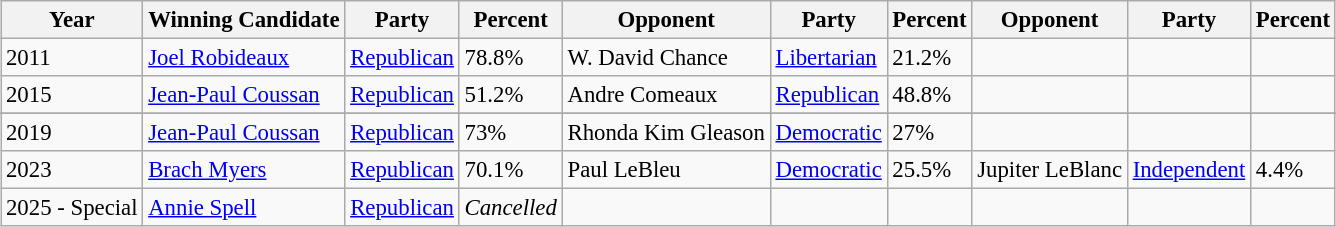<table class="wikitable" style="margin:0.5em auto; font-size:95%;">
<tr>
<th>Year</th>
<th>Winning Candidate</th>
<th>Party</th>
<th>Percent</th>
<th>Opponent</th>
<th>Party</th>
<th>Percent</th>
<th>Opponent</th>
<th>Party</th>
<th>Percent</th>
</tr>
<tr>
<td>2011</td>
<td><a href='#'>Joel Robideaux</a></td>
<td><a href='#'>Republican</a></td>
<td>78.8%</td>
<td>W. David Chance</td>
<td><a href='#'>Libertarian</a></td>
<td>21.2%</td>
<td></td>
<td></td>
<td></td>
</tr>
<tr>
<td>2015</td>
<td><a href='#'>Jean-Paul Coussan</a></td>
<td><a href='#'>Republican</a></td>
<td>51.2%</td>
<td>Andre Comeaux</td>
<td><a href='#'>Republican</a></td>
<td>48.8%</td>
<td></td>
<td></td>
<td></td>
</tr>
<tr>
</tr>
<tr>
<td>2019</td>
<td><a href='#'>Jean-Paul Coussan</a></td>
<td><a href='#'>Republican</a></td>
<td>73%</td>
<td>Rhonda Kim Gleason</td>
<td><a href='#'>Democratic</a></td>
<td>27%</td>
<td></td>
<td></td>
<td></td>
</tr>
<tr>
<td>2023</td>
<td><a href='#'>Brach Myers</a></td>
<td><a href='#'>Republican</a></td>
<td>70.1%</td>
<td>Paul LeBleu</td>
<td><a href='#'>Democratic</a></td>
<td>25.5%</td>
<td>Jupiter LeBlanc</td>
<td><a href='#'>Independent</a></td>
<td>4.4%</td>
</tr>
<tr>
<td>2025 - Special</td>
<td><a href='#'>Annie Spell</a></td>
<td><a href='#'>Republican</a></td>
<td><em>Cancelled</em></td>
<td></td>
<td></td>
<td></td>
<td></td>
<td></td>
<td></td>
</tr>
</table>
